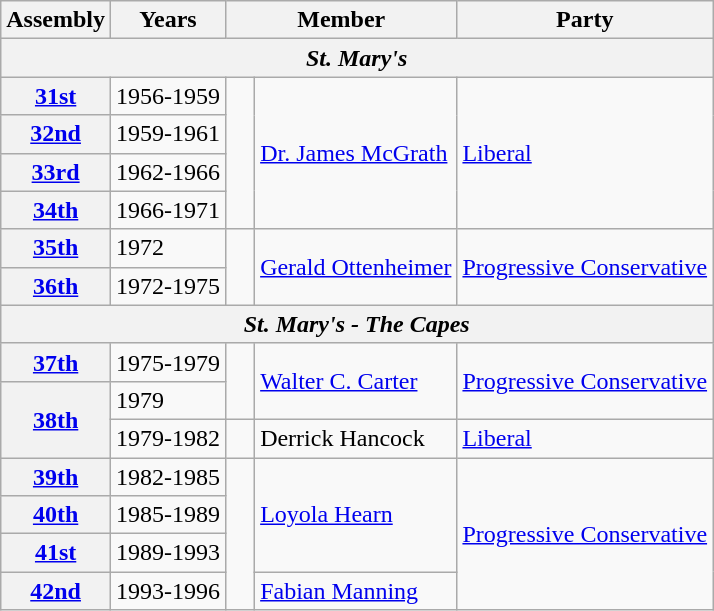<table class="wikitable sortable">
<tr>
<th>Assembly</th>
<th>Years</th>
<th colspan="2">Member</th>
<th>Party</th>
</tr>
<tr>
<th colspan="5"><em>St. Mary's</em></th>
</tr>
<tr>
<th scope="row"><a href='#'>31st</a></th>
<td>1956-1959</td>
<td rowspan="4" ></td>
<td rowspan="4"><a href='#'>Dr. James McGrath</a></td>
<td rowspan="4"><a href='#'>Liberal</a></td>
</tr>
<tr>
<th scope="row"><a href='#'>32nd</a></th>
<td>1959-1961</td>
</tr>
<tr>
<th scope="row"><a href='#'>33rd</a></th>
<td>1962-1966</td>
</tr>
<tr>
<th scope="row"><a href='#'>34th</a></th>
<td>1966-1971</td>
</tr>
<tr>
<th scope="row"><a href='#'>35th</a></th>
<td>1972</td>
<td rowspan="2" >   </td>
<td rowspan="2"><a href='#'>Gerald Ottenheimer</a></td>
<td rowspan="2"><a href='#'>Progressive Conservative</a></td>
</tr>
<tr>
<th scope="row"><a href='#'>36th</a></th>
<td>1972-1975</td>
</tr>
<tr>
<th colspan="5"><em>St. Mary's - The Capes</em></th>
</tr>
<tr>
<th scope="row"><a href='#'>37th</a></th>
<td>1975-1979</td>
<td rowspan="2" >   </td>
<td rowspan="2"><a href='#'>Walter C. Carter</a></td>
<td rowspan="2"><a href='#'>Progressive Conservative</a></td>
</tr>
<tr>
<th scope="rowgroup" rowspan="2" bgcolor="CCCCCC"><a href='#'>38th</a></th>
<td>1979</td>
</tr>
<tr>
<td>1979-1982</td>
<td></td>
<td>Derrick Hancock</td>
<td><a href='#'>Liberal</a></td>
</tr>
<tr>
<th scope="row"><a href='#'>39th</a></th>
<td>1982-1985</td>
<td rowspan="4" >   </td>
<td rowspan="3"><a href='#'>Loyola Hearn</a></td>
<td rowspan="4"><a href='#'>Progressive Conservative</a></td>
</tr>
<tr>
<th scope="row"><a href='#'>40th</a></th>
<td>1985-1989</td>
</tr>
<tr>
<th scope="row"><a href='#'>41st</a></th>
<td>1989-1993</td>
</tr>
<tr>
<th scope="row"><a href='#'>42nd</a></th>
<td>1993-1996</td>
<td><a href='#'>Fabian Manning</a></td>
</tr>
</table>
